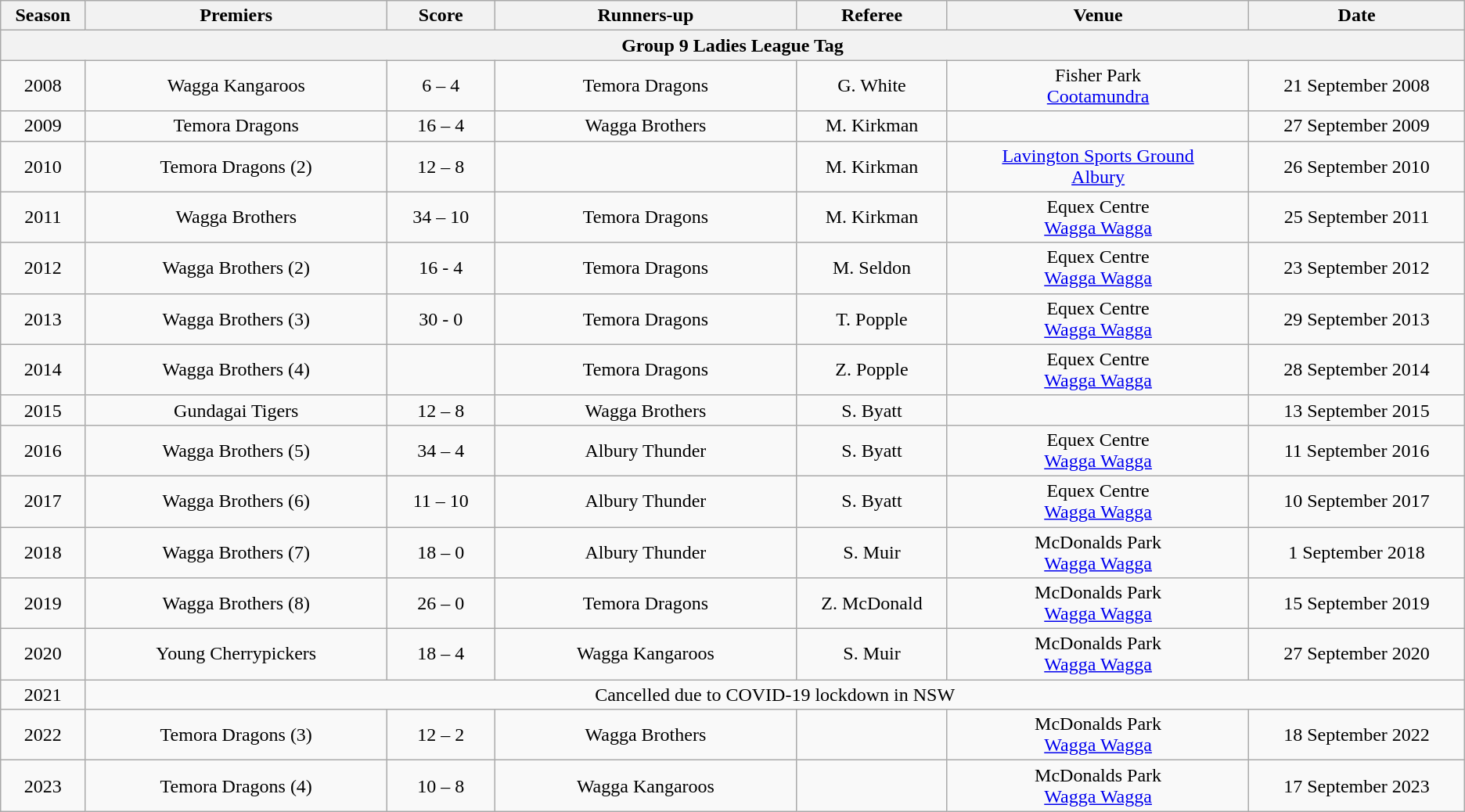<table class="wikitable sortable" style="text-align:center;">
<tr>
<th width="3%">Season</th>
<th width="14%">Premiers</th>
<th width="5%">Score</th>
<th width="14%">Runners-up</th>
<th width="7%">Referee</th>
<th width="14%">Venue</th>
<th width="10%">Date</th>
</tr>
<tr>
<th colspan="7">Group 9 Ladies League Tag</th>
</tr>
<tr>
<td>2008</td>
<td> Wagga Kangaroos</td>
<td>6 – 4</td>
<td> Temora Dragons</td>
<td>G. White</td>
<td>Fisher Park<br><a href='#'>Cootamundra</a></td>
<td>21 September 2008</td>
</tr>
<tr>
<td>2009</td>
<td> Temora Dragons</td>
<td>16 – 4</td>
<td> Wagga Brothers</td>
<td>M. Kirkman</td>
<td></td>
<td>27 September 2009</td>
</tr>
<tr>
<td>2010</td>
<td> Temora Dragons (2)</td>
<td>12 – 8</td>
<td></td>
<td>M. Kirkman</td>
<td><a href='#'>Lavington Sports Ground</a><br><a href='#'>Albury</a></td>
<td>26 September 2010</td>
</tr>
<tr>
<td>2011</td>
<td> Wagga Brothers</td>
<td>34 – 10</td>
<td> Temora Dragons</td>
<td>M. Kirkman</td>
<td>Equex Centre<br><a href='#'>Wagga Wagga</a></td>
<td>25 September 2011</td>
</tr>
<tr>
<td>2012</td>
<td> Wagga Brothers (2)</td>
<td>16 - 4</td>
<td> Temora Dragons</td>
<td>M. Seldon</td>
<td>Equex Centre<br><a href='#'>Wagga Wagga</a></td>
<td>23 September 2012</td>
</tr>
<tr>
<td>2013</td>
<td> Wagga Brothers (3)</td>
<td>30 - 0</td>
<td> Temora Dragons</td>
<td>T. Popple</td>
<td>Equex Centre<br><a href='#'>Wagga Wagga</a></td>
<td>29 September 2013</td>
</tr>
<tr>
<td>2014</td>
<td> Wagga Brothers (4)</td>
<td></td>
<td> Temora Dragons</td>
<td>Z. Popple</td>
<td>Equex Centre<br><a href='#'>Wagga Wagga</a></td>
<td>28 September 2014</td>
</tr>
<tr>
<td>2015</td>
<td> Gundagai Tigers</td>
<td>12 – 8</td>
<td> Wagga Brothers</td>
<td>S. Byatt</td>
<td></td>
<td>13 September 2015</td>
</tr>
<tr>
<td>2016</td>
<td> Wagga Brothers (5)</td>
<td>34 – 4</td>
<td> Albury Thunder</td>
<td>S. Byatt</td>
<td>Equex Centre<br><a href='#'>Wagga Wagga</a></td>
<td>11 September 2016</td>
</tr>
<tr>
<td>2017</td>
<td> Wagga Brothers (6)</td>
<td>11 – 10</td>
<td> Albury Thunder</td>
<td>S. Byatt</td>
<td>Equex Centre<br><a href='#'>Wagga Wagga</a></td>
<td>10 September 2017</td>
</tr>
<tr>
<td>2018</td>
<td> Wagga Brothers (7)</td>
<td>18 – 0</td>
<td> Albury Thunder</td>
<td>S. Muir</td>
<td>McDonalds Park <br> <a href='#'>Wagga Wagga</a></td>
<td>1 September 2018</td>
</tr>
<tr>
<td>2019</td>
<td> Wagga Brothers (8)</td>
<td>26 – 0</td>
<td> Temora Dragons</td>
<td>Z. McDonald</td>
<td>McDonalds Park<br><a href='#'>Wagga Wagga</a></td>
<td>15 September 2019</td>
</tr>
<tr>
<td>2020</td>
<td> Young Cherrypickers</td>
<td>18 – 4</td>
<td> Wagga Kangaroos</td>
<td>S. Muir</td>
<td>McDonalds Park<br><a href='#'>Wagga Wagga</a></td>
<td>27 September 2020</td>
</tr>
<tr>
<td>2021</td>
<td colspan="6">Cancelled due to COVID-19 lockdown in NSW</td>
</tr>
<tr>
<td>2022</td>
<td> Temora Dragons (3)</td>
<td>12 – 2</td>
<td> Wagga Brothers</td>
<td></td>
<td>McDonalds Park <br> <a href='#'>Wagga Wagga</a></td>
<td>18 September 2022</td>
</tr>
<tr>
<td>2023</td>
<td> Temora Dragons (4)</td>
<td>10 – 8</td>
<td> Wagga Kangaroos</td>
<td></td>
<td>McDonalds Park <br> <a href='#'>Wagga Wagga</a></td>
<td>17 September 2023</td>
</tr>
</table>
